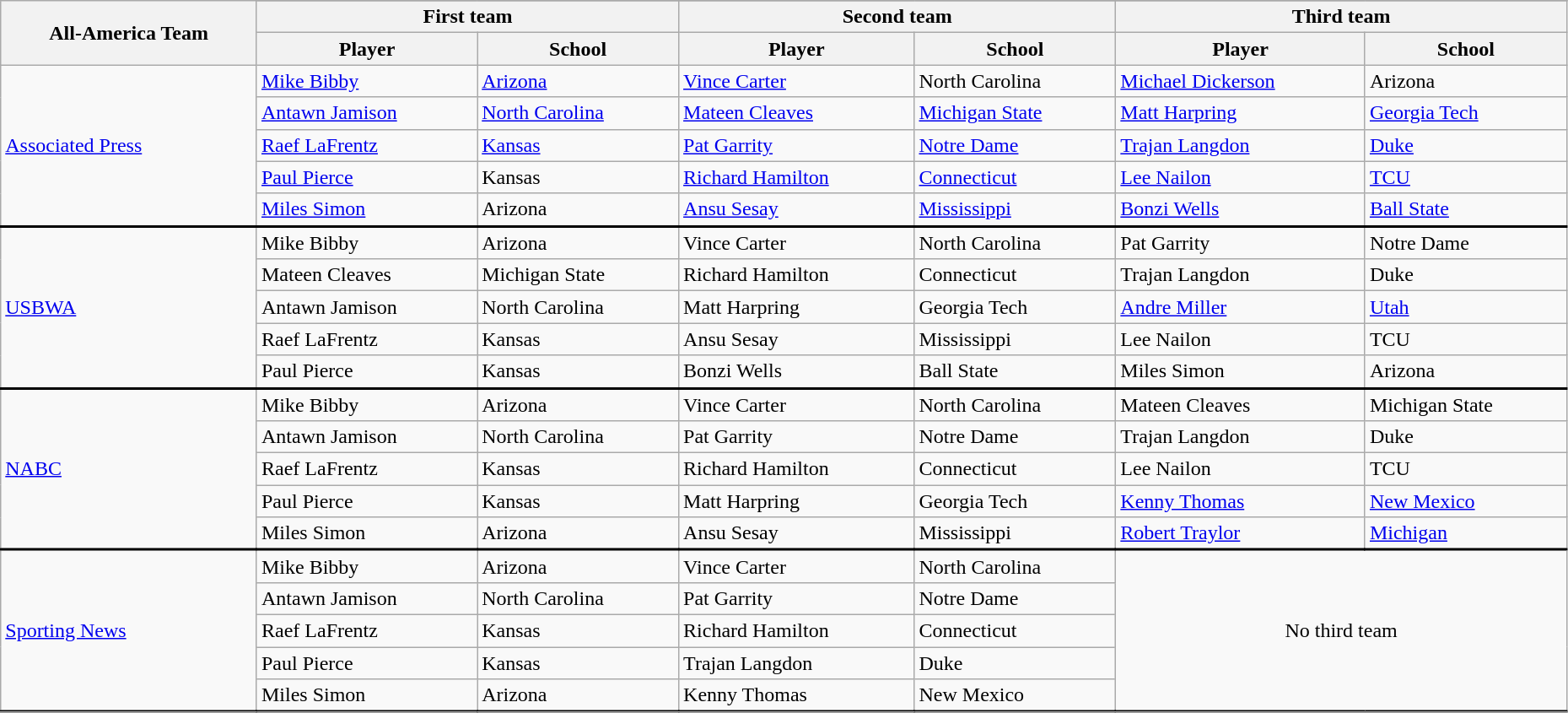<table class="wikitable" style="width:98%;">
<tr>
<th rowspan=3>All-America Team</th>
</tr>
<tr>
<th colspan=2>First team</th>
<th colspan=2>Second team</th>
<th colspan=2>Third team</th>
</tr>
<tr>
<th>Player</th>
<th>School</th>
<th>Player</th>
<th>School</th>
<th>Player</th>
<th>School</th>
</tr>
<tr>
<td rowspan=5><a href='#'>Associated Press</a></td>
<td><a href='#'>Mike Bibby</a></td>
<td><a href='#'>Arizona</a></td>
<td><a href='#'>Vince Carter</a></td>
<td>North Carolina</td>
<td><a href='#'>Michael Dickerson</a></td>
<td>Arizona</td>
</tr>
<tr>
<td><a href='#'>Antawn Jamison</a></td>
<td><a href='#'>North Carolina</a></td>
<td><a href='#'>Mateen Cleaves</a></td>
<td><a href='#'>Michigan State</a></td>
<td><a href='#'>Matt Harpring</a></td>
<td><a href='#'>Georgia Tech</a></td>
</tr>
<tr>
<td><a href='#'>Raef LaFrentz</a></td>
<td><a href='#'>Kansas</a></td>
<td><a href='#'>Pat Garrity</a></td>
<td><a href='#'>Notre Dame</a></td>
<td><a href='#'>Trajan Langdon</a></td>
<td><a href='#'>Duke</a></td>
</tr>
<tr>
<td><a href='#'>Paul Pierce</a></td>
<td>Kansas</td>
<td><a href='#'>Richard Hamilton</a></td>
<td><a href='#'>Connecticut</a></td>
<td><a href='#'>Lee Nailon</a></td>
<td><a href='#'>TCU</a></td>
</tr>
<tr>
<td><a href='#'>Miles Simon</a></td>
<td>Arizona</td>
<td><a href='#'>Ansu Sesay</a></td>
<td><a href='#'>Mississippi</a></td>
<td><a href='#'>Bonzi Wells</a></td>
<td><a href='#'>Ball State</a></td>
</tr>
<tr style = "border-top:2px solid black;">
<td rowspan=5><a href='#'>USBWA</a></td>
<td>Mike Bibby</td>
<td>Arizona</td>
<td>Vince Carter</td>
<td>North Carolina</td>
<td>Pat Garrity</td>
<td>Notre Dame</td>
</tr>
<tr>
<td>Mateen Cleaves</td>
<td>Michigan State</td>
<td>Richard Hamilton</td>
<td>Connecticut</td>
<td>Trajan Langdon</td>
<td>Duke</td>
</tr>
<tr>
<td>Antawn Jamison</td>
<td>North Carolina</td>
<td>Matt Harpring</td>
<td>Georgia Tech</td>
<td><a href='#'>Andre Miller</a></td>
<td><a href='#'>Utah</a></td>
</tr>
<tr>
<td>Raef LaFrentz</td>
<td>Kansas</td>
<td>Ansu Sesay</td>
<td>Mississippi</td>
<td>Lee Nailon</td>
<td>TCU</td>
</tr>
<tr>
<td>Paul Pierce</td>
<td>Kansas</td>
<td>Bonzi Wells</td>
<td>Ball State</td>
<td>Miles Simon</td>
<td>Arizona</td>
</tr>
<tr style = "border-top:2px solid black;">
<td rowspan=5><a href='#'>NABC</a></td>
<td>Mike Bibby</td>
<td>Arizona</td>
<td>Vince Carter</td>
<td>North Carolina</td>
<td>Mateen Cleaves</td>
<td>Michigan State</td>
</tr>
<tr>
<td>Antawn Jamison</td>
<td>North Carolina</td>
<td>Pat Garrity</td>
<td>Notre Dame</td>
<td>Trajan Langdon</td>
<td>Duke</td>
</tr>
<tr>
<td>Raef LaFrentz</td>
<td>Kansas</td>
<td>Richard Hamilton</td>
<td>Connecticut</td>
<td>Lee Nailon</td>
<td>TCU</td>
</tr>
<tr>
<td>Paul Pierce</td>
<td>Kansas</td>
<td>Matt Harpring</td>
<td>Georgia Tech</td>
<td><a href='#'>Kenny Thomas</a></td>
<td><a href='#'>New Mexico</a></td>
</tr>
<tr>
<td>Miles Simon</td>
<td>Arizona</td>
<td>Ansu Sesay</td>
<td>Mississippi</td>
<td><a href='#'>Robert Traylor</a></td>
<td><a href='#'>Michigan</a></td>
</tr>
<tr style = "border-top:2px solid black;">
<td rowspan=5><a href='#'>Sporting News</a></td>
<td>Mike Bibby</td>
<td>Arizona</td>
<td>Vince Carter</td>
<td>North Carolina</td>
<td rowspan=5 colspan=3 align=center>No third team</td>
</tr>
<tr>
<td>Antawn Jamison</td>
<td>North Carolina</td>
<td>Pat Garrity</td>
<td>Notre Dame</td>
</tr>
<tr>
<td>Raef LaFrentz</td>
<td>Kansas</td>
<td>Richard Hamilton</td>
<td>Connecticut</td>
</tr>
<tr>
<td>Paul Pierce</td>
<td>Kansas</td>
<td>Trajan Langdon</td>
<td>Duke</td>
</tr>
<tr>
<td>Miles Simon</td>
<td>Arizona</td>
<td>Kenny Thomas</td>
<td>New Mexico</td>
</tr>
<tr style = "border-top:2px solid black;">
</tr>
</table>
